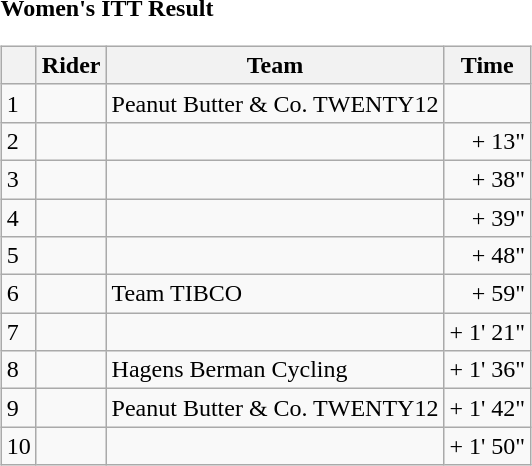<table>
<tr>
<td><strong>Women's ITT Result</strong><br><table class="wikitable">
<tr>
<th></th>
<th>Rider</th>
<th>Team</th>
<th>Time</th>
</tr>
<tr>
<td>1</td>
<td></td>
<td>Peanut Butter & Co. TWENTY12</td>
<td align="right"></td>
</tr>
<tr>
<td>2</td>
<td></td>
<td></td>
<td align="right">+ 13"</td>
</tr>
<tr>
<td>3</td>
<td></td>
<td></td>
<td align="right">+ 38"</td>
</tr>
<tr>
<td>4</td>
<td></td>
<td></td>
<td align="right">+ 39"</td>
</tr>
<tr>
<td>5</td>
<td></td>
<td></td>
<td align="right">+ 48"</td>
</tr>
<tr>
<td>6</td>
<td></td>
<td>Team TIBCO</td>
<td align="right">+ 59"</td>
</tr>
<tr>
<td>7</td>
<td></td>
<td></td>
<td align="right">+ 1' 21"</td>
</tr>
<tr>
<td>8</td>
<td></td>
<td>Hagens Berman Cycling</td>
<td align="right">+ 1' 36"</td>
</tr>
<tr>
<td>9</td>
<td></td>
<td>Peanut Butter & Co. TWENTY12</td>
<td align="right">+ 1' 42"</td>
</tr>
<tr>
<td>10</td>
<td></td>
<td></td>
<td align="right">+ 1' 50"</td>
</tr>
</table>
</td>
</tr>
</table>
